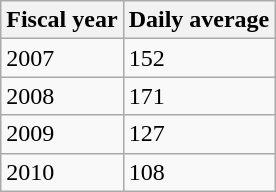<table class="wikitable">
<tr>
<th>Fiscal year</th>
<th>Daily average</th>
</tr>
<tr>
<td>2007</td>
<td>152</td>
</tr>
<tr>
<td>2008</td>
<td>171</td>
</tr>
<tr>
<td>2009</td>
<td>127</td>
</tr>
<tr>
<td>2010</td>
<td>108</td>
</tr>
</table>
